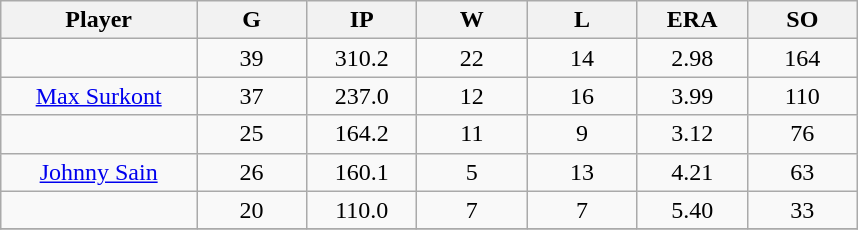<table class="wikitable sortable">
<tr>
<th bgcolor="#DDDDFF" width="16%">Player</th>
<th bgcolor="#DDDDFF" width="9%">G</th>
<th bgcolor="#DDDDFF" width="9%">IP</th>
<th bgcolor="#DDDDFF" width="9%">W</th>
<th bgcolor="#DDDDFF" width="9%">L</th>
<th bgcolor="#DDDDFF" width="9%">ERA</th>
<th bgcolor="#DDDDFF" width="9%">SO</th>
</tr>
<tr align="center">
<td></td>
<td>39</td>
<td>310.2</td>
<td>22</td>
<td>14</td>
<td>2.98</td>
<td>164</td>
</tr>
<tr align="center">
<td><a href='#'>Max Surkont</a></td>
<td>37</td>
<td>237.0</td>
<td>12</td>
<td>16</td>
<td>3.99</td>
<td>110</td>
</tr>
<tr align="center">
<td></td>
<td>25</td>
<td>164.2</td>
<td>11</td>
<td>9</td>
<td>3.12</td>
<td>76</td>
</tr>
<tr align="center">
<td><a href='#'>Johnny Sain</a></td>
<td>26</td>
<td>160.1</td>
<td>5</td>
<td>13</td>
<td>4.21</td>
<td>63</td>
</tr>
<tr align="center">
<td></td>
<td>20</td>
<td>110.0</td>
<td>7</td>
<td>7</td>
<td>5.40</td>
<td>33</td>
</tr>
<tr align="center">
</tr>
</table>
